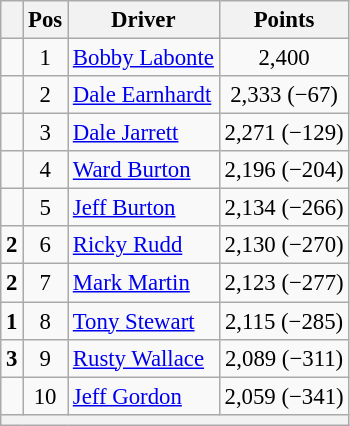<table class="wikitable" style="font-size: 95%;">
<tr>
<th></th>
<th>Pos</th>
<th>Driver</th>
<th>Points</th>
</tr>
<tr>
<td align="left"></td>
<td style="text-align:center;">1</td>
<td><a href='#'>Bobby Labonte</a></td>
<td style="text-align:center;">2,400</td>
</tr>
<tr>
<td align="left"></td>
<td style="text-align:center;">2</td>
<td><a href='#'>Dale Earnhardt</a></td>
<td style="text-align:center;">2,333 (−67)</td>
</tr>
<tr>
<td align="left"></td>
<td style="text-align:center;">3</td>
<td><a href='#'>Dale Jarrett</a></td>
<td style="text-align:center;">2,271 (−129)</td>
</tr>
<tr>
<td align="left"></td>
<td style="text-align:center;">4</td>
<td><a href='#'>Ward Burton</a></td>
<td style="text-align:center;">2,196 (−204)</td>
</tr>
<tr>
<td align="left"></td>
<td style="text-align:center;">5</td>
<td><a href='#'>Jeff Burton</a></td>
<td style="text-align:center;">2,134 (−266)</td>
</tr>
<tr>
<td align="left">  <strong>2</strong></td>
<td style="text-align:center;">6</td>
<td><a href='#'>Ricky Rudd</a></td>
<td style="text-align:center;">2,130 (−270)</td>
</tr>
<tr>
<td align="left">  <strong>2</strong></td>
<td style="text-align:center;">7</td>
<td><a href='#'>Mark Martin</a></td>
<td style="text-align:center;">2,123 (−277)</td>
</tr>
<tr>
<td align="left">  <strong>1</strong></td>
<td style="text-align:center;">8</td>
<td><a href='#'>Tony Stewart</a></td>
<td style="text-align:center;">2,115 (−285)</td>
</tr>
<tr>
<td align="left">  <strong>3</strong></td>
<td style="text-align:center;">9</td>
<td><a href='#'>Rusty Wallace</a></td>
<td style="text-align:center;">2,089 (−311)</td>
</tr>
<tr>
<td align="left"></td>
<td style="text-align:center;">10</td>
<td><a href='#'>Jeff Gordon</a></td>
<td style="text-align:center;">2,059 (−341)</td>
</tr>
<tr class="sortbottom">
<th colspan="9"></th>
</tr>
</table>
